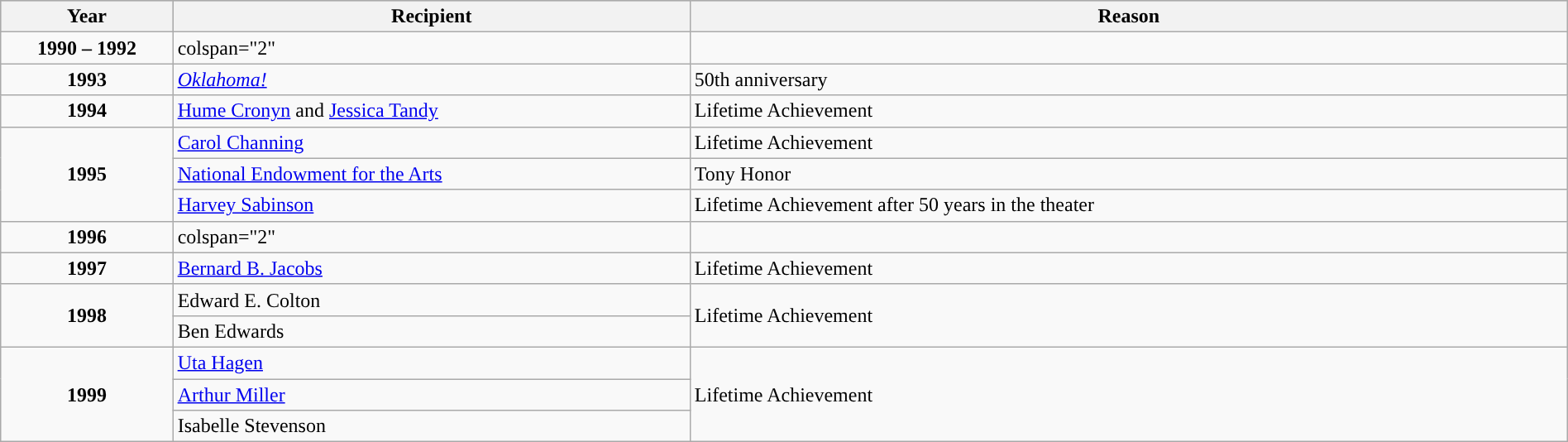<table class="wikitable" style="width:100%;">
<tr style="background:#bebebe;">
<th style="width:11%;">Year</th>
<th style="width:33%;”">Recipient</th>
<th style="width:56%;”">Reason</th>
</tr>
<tr>
<td align="center"><strong>1990 – 1992</strong></td>
<td>colspan="2" </td>
</tr>
<tr>
<td align="center"><strong>1993</strong><br></td>
<td><em><a href='#'>Oklahoma!</a></em></td>
<td>50th anniversary</td>
</tr>
<tr>
<td align="center"><strong>1994</strong><br></td>
<td><a href='#'>Hume Cronyn</a> and <a href='#'>Jessica Tandy</a></td>
<td>Lifetime Achievement</td>
</tr>
<tr>
<td rowspan="3" align="center"><strong>1995</strong><br></td>
<td><a href='#'>Carol Channing</a></td>
<td>Lifetime Achievement</td>
</tr>
<tr>
<td><a href='#'>National Endowment for the Arts</a></td>
<td>Tony Honor</td>
</tr>
<tr>
<td><a href='#'>Harvey Sabinson</a></td>
<td>Lifetime Achievement after 50 years in the theater</td>
</tr>
<tr>
<td align="center"><strong>1996</strong><br></td>
<td>colspan="2" </td>
</tr>
<tr>
<td align="center"><strong>1997</strong><br></td>
<td><a href='#'>Bernard B. Jacobs</a></td>
<td>Lifetime Achievement</td>
</tr>
<tr>
<td rowspan="2" align="center"><strong>1998</strong><br></td>
<td>Edward E. Colton</td>
<td rowspan="2">Lifetime Achievement</td>
</tr>
<tr>
<td>Ben Edwards</td>
</tr>
<tr>
<td rowspan="3" align="center"><strong>1999</strong><br></td>
<td><a href='#'>Uta Hagen</a></td>
<td rowspan="3">Lifetime Achievement</td>
</tr>
<tr>
<td><a href='#'>Arthur Miller</a></td>
</tr>
<tr>
<td>Isabelle Stevenson</td>
</tr>
</table>
